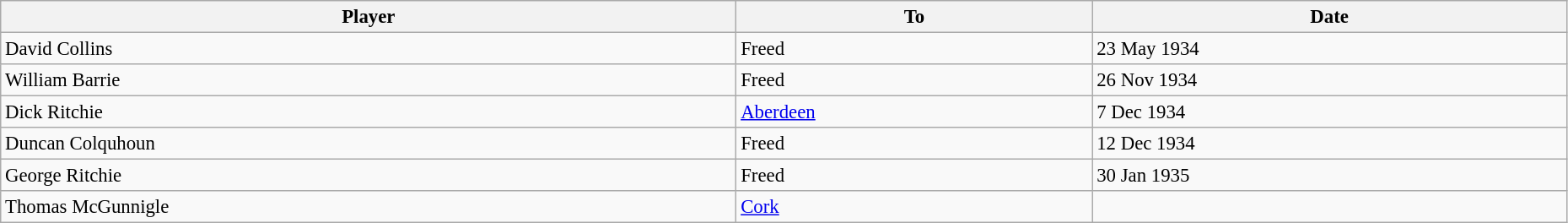<table class="wikitable" style="text-align:center; font-size:95%;width:98%; text-align:left">
<tr>
<th>Player</th>
<th>To</th>
<th>Date</th>
</tr>
<tr>
<td> David Collins</td>
<td> Freed</td>
<td>23 May 1934</td>
</tr>
<tr>
<td> William Barrie</td>
<td> Freed</td>
<td>26 Nov 1934</td>
</tr>
<tr>
<td> Dick Ritchie</td>
<td> <a href='#'>Aberdeen</a></td>
<td>7 Dec 1934</td>
</tr>
<tr>
<td> Duncan Colquhoun</td>
<td> Freed</td>
<td>12 Dec 1934</td>
</tr>
<tr>
<td> George Ritchie</td>
<td> Freed</td>
<td>30 Jan 1935</td>
</tr>
<tr>
<td> Thomas McGunnigle</td>
<td> <a href='#'>Cork</a></td>
<td></td>
</tr>
</table>
